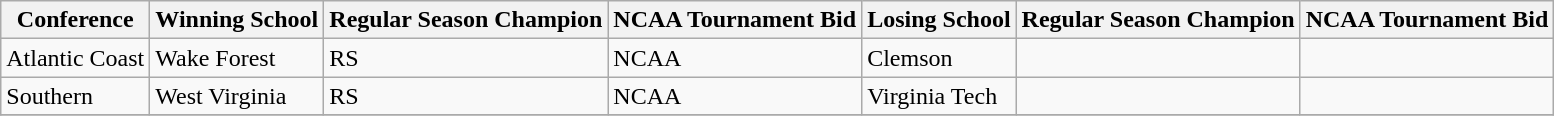<table class="wikitable">
<tr>
<th>Conference</th>
<th>Winning School</th>
<th>Regular Season Champion</th>
<th>NCAA Tournament Bid</th>
<th>Losing School</th>
<th>Regular Season Champion</th>
<th>NCAA Tournament Bid</th>
</tr>
<tr>
<td>Atlantic Coast</td>
<td>Wake Forest</td>
<td>RS</td>
<td>NCAA</td>
<td>Clemson</td>
<td></td>
<td></td>
</tr>
<tr>
<td>Southern</td>
<td>West Virginia</td>
<td>RS</td>
<td>NCAA</td>
<td>Virginia Tech</td>
<td></td>
<td></td>
</tr>
<tr>
</tr>
</table>
